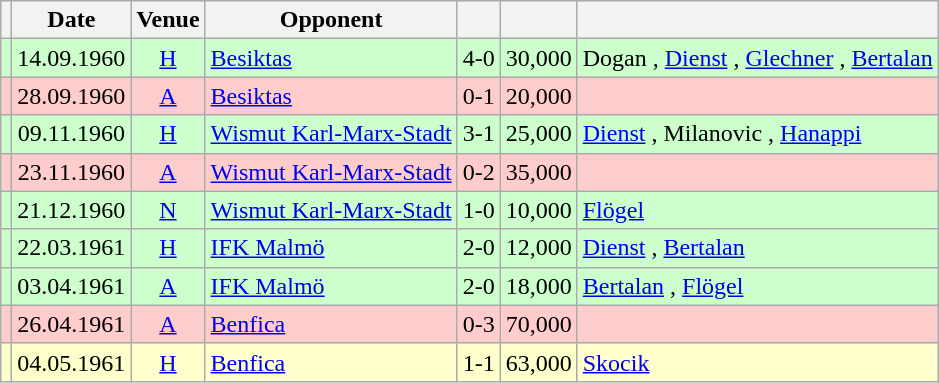<table class="wikitable" Style="text-align: center">
<tr>
<th></th>
<th>Date</th>
<th>Venue</th>
<th>Opponent</th>
<th></th>
<th></th>
<th></th>
</tr>
<tr style="background:#cfc">
<td></td>
<td>14.09.1960</td>
<td><a href='#'>H</a></td>
<td align="left"><a href='#'>Besiktas</a> </td>
<td>4-0</td>
<td align="right">30,000</td>
<td align="left">Dogan , <a href='#'>Dienst</a> , <a href='#'>Glechner</a> , <a href='#'>Bertalan</a> </td>
</tr>
<tr style="background:#fcc">
<td></td>
<td>28.09.1960</td>
<td><a href='#'>A</a></td>
<td align="left"><a href='#'>Besiktas</a> </td>
<td>0-1</td>
<td align="right">20,000</td>
<td align="left"></td>
</tr>
<tr style="background:#cfc">
<td></td>
<td>09.11.1960</td>
<td><a href='#'>H</a></td>
<td align="left"><a href='#'>Wismut Karl-Marx-Stadt</a> </td>
<td>3-1</td>
<td align="right">25,000</td>
<td align="left"><a href='#'>Dienst</a> , Milanovic , <a href='#'>Hanappi</a> </td>
</tr>
<tr style="background:#fcc">
<td></td>
<td>23.11.1960</td>
<td><a href='#'>A</a></td>
<td align="left"><a href='#'>Wismut Karl-Marx-Stadt</a> </td>
<td>0-2</td>
<td align="right">35,000</td>
<td align="left"></td>
</tr>
<tr style="background:#cfc">
<td></td>
<td>21.12.1960</td>
<td><a href='#'>N</a></td>
<td align="left"><a href='#'>Wismut Karl-Marx-Stadt</a> </td>
<td>1-0</td>
<td align="right">10,000</td>
<td align="left"><a href='#'>Flögel</a> </td>
</tr>
<tr style="background:#cfc">
<td></td>
<td>22.03.1961</td>
<td><a href='#'>H</a></td>
<td align="left"><a href='#'>IFK Malmö</a> </td>
<td>2-0</td>
<td align="right">12,000</td>
<td align="left"><a href='#'>Dienst</a> , <a href='#'>Bertalan</a> </td>
</tr>
<tr style="background:#cfc">
<td></td>
<td>03.04.1961</td>
<td><a href='#'>A</a></td>
<td align="left"><a href='#'>IFK Malmö</a> </td>
<td>2-0</td>
<td align="right">18,000</td>
<td align="left"><a href='#'>Bertalan</a> , <a href='#'>Flögel</a> </td>
</tr>
<tr style="background:#fcc">
<td></td>
<td>26.04.1961</td>
<td><a href='#'>A</a></td>
<td align="left"><a href='#'>Benfica</a> </td>
<td>0-3</td>
<td align="right">70,000</td>
<td align="left"></td>
</tr>
<tr style="background:#ffc">
<td></td>
<td>04.05.1961</td>
<td><a href='#'>H</a></td>
<td align="left"><a href='#'>Benfica</a> </td>
<td>1-1</td>
<td align="right">63,000</td>
<td align="left"><a href='#'>Skocik</a> </td>
</tr>
</table>
